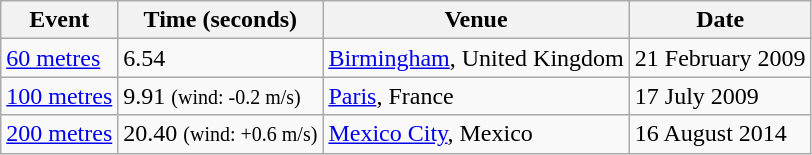<table class=wikitable>
<tr>
<th>Event</th>
<th>Time (seconds)</th>
<th>Venue</th>
<th>Date</th>
</tr>
<tr>
<td><a href='#'>60 metres</a></td>
<td>6.54</td>
<td><a href='#'>Birmingham</a>, United Kingdom</td>
<td>21 February 2009</td>
</tr>
<tr>
<td><a href='#'>100 metres</a></td>
<td>9.91 <small>(wind: -0.2 m/s)</small></td>
<td><a href='#'>Paris</a>, France</td>
<td>17 July 2009</td>
</tr>
<tr>
<td><a href='#'>200 metres</a></td>
<td>20.40 <small>(wind: +0.6 m/s)</small></td>
<td><a href='#'>Mexico City</a>, Mexico</td>
<td>16 August 2014</td>
</tr>
</table>
